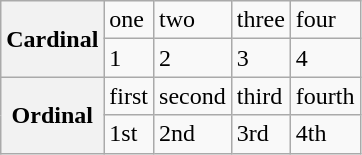<table class="wikitable floatright">
<tr>
<th rowspan="2">Cardinal</th>
<td>one</td>
<td>two</td>
<td>three</td>
<td>four</td>
</tr>
<tr>
<td>1</td>
<td>2</td>
<td>3</td>
<td>4</td>
</tr>
<tr>
<th rowspan="2">Ordinal</th>
<td>first</td>
<td>second</td>
<td>third</td>
<td>fourth</td>
</tr>
<tr>
<td>1st</td>
<td>2nd</td>
<td>3rd</td>
<td>4th</td>
</tr>
</table>
